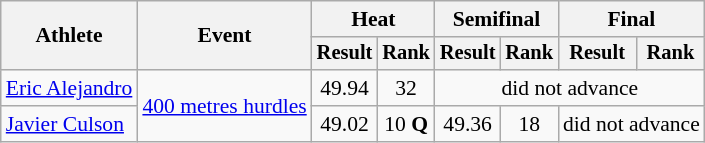<table class="wikitable" style="font-size:90%">
<tr>
<th rowspan="2">Athlete</th>
<th rowspan="2">Event</th>
<th colspan="2">Heat</th>
<th colspan="2">Semifinal</th>
<th colspan="2">Final</th>
</tr>
<tr style="font-size:95%">
<th>Result</th>
<th>Rank</th>
<th>Result</th>
<th>Rank</th>
<th>Result</th>
<th>Rank</th>
</tr>
<tr style=text-align:center>
<td style=text-align:left><a href='#'>Eric Alejandro</a></td>
<td style=text-align:left rowspan=2><a href='#'>400 metres hurdles</a></td>
<td>49.94</td>
<td>32</td>
<td colspan=4>did not advance</td>
</tr>
<tr style=text-align:center>
<td style=text-align:left><a href='#'>Javier Culson</a></td>
<td>49.02</td>
<td>10 <strong>Q</strong></td>
<td>49.36</td>
<td>18</td>
<td colspan=2>did not advance</td>
</tr>
</table>
